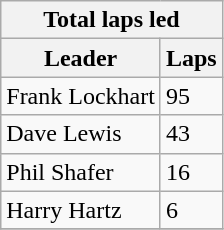<table class="wikitable">
<tr>
<th colspan=2>Total laps led</th>
</tr>
<tr>
<th>Leader</th>
<th>Laps</th>
</tr>
<tr>
<td>Frank Lockhart</td>
<td>95</td>
</tr>
<tr>
<td>Dave Lewis</td>
<td>43</td>
</tr>
<tr>
<td>Phil Shafer</td>
<td>16</td>
</tr>
<tr>
<td>Harry Hartz</td>
<td>6</td>
</tr>
<tr>
</tr>
</table>
